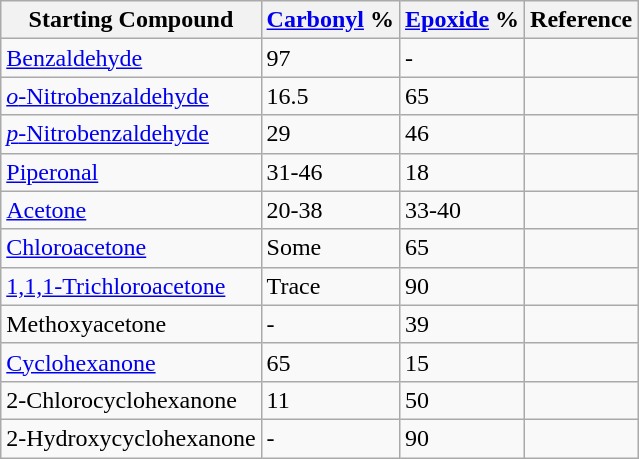<table class="wikitable">
<tr>
<th>Starting Compound</th>
<th><a href='#'>Carbonyl</a> %</th>
<th><a href='#'>Epoxide</a> %</th>
<th>Reference</th>
</tr>
<tr>
<td><a href='#'>Benzaldehyde</a></td>
<td>97</td>
<td>-</td>
<td></td>
</tr>
<tr>
<td><a href='#'><em>o</em>-Nitrobenzaldehyde</a></td>
<td>16.5</td>
<td>65</td>
<td></td>
</tr>
<tr>
<td><a href='#'><em>p</em>-Nitrobenzaldehyde</a></td>
<td>29</td>
<td>46</td>
<td></td>
</tr>
<tr>
<td><a href='#'>Piperonal</a></td>
<td>31-46</td>
<td>18</td>
<td></td>
</tr>
<tr>
<td><a href='#'>Acetone</a></td>
<td>20-38</td>
<td>33-40</td>
<td></td>
</tr>
<tr>
<td><a href='#'>Chloroacetone</a></td>
<td>Some</td>
<td>65</td>
<td></td>
</tr>
<tr>
<td><a href='#'>1,1,1-Trichloroacetone</a></td>
<td>Trace</td>
<td>90</td>
<td></td>
</tr>
<tr>
<td>Methoxyacetone</td>
<td>-</td>
<td>39</td>
<td></td>
</tr>
<tr>
<td><a href='#'>Cyclohexanone</a></td>
<td>65</td>
<td>15</td>
<td></td>
</tr>
<tr>
<td>2-Chlorocyclohexanone</td>
<td>11</td>
<td>50</td>
<td></td>
</tr>
<tr>
<td>2-Hydroxycyclohexanone</td>
<td>-</td>
<td>90</td>
<td></td>
</tr>
</table>
